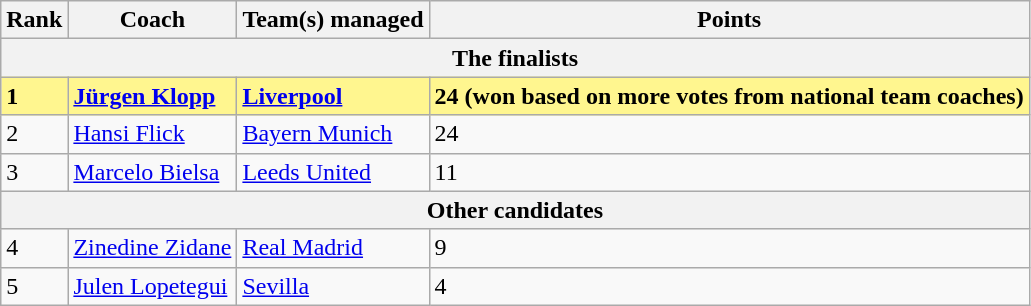<table class="wikitable">
<tr>
<th>Rank</th>
<th>Coach</th>
<th>Team(s) managed</th>
<th>Points</th>
</tr>
<tr>
<th colspan="5">The finalists</th>
</tr>
<tr style="background-color: #FFF68F; font-weight: bold;">
<td>1</td>
<td> <a href='#'>Jürgen Klopp</a></td>
<td> <a href='#'>Liverpool</a></td>
<td>24 (won based on more votes from national team coaches)</td>
</tr>
<tr>
<td>2</td>
<td> <a href='#'>Hansi Flick</a></td>
<td> <a href='#'>Bayern Munich</a></td>
<td>24</td>
</tr>
<tr>
<td>3</td>
<td> <a href='#'>Marcelo Bielsa</a></td>
<td> <a href='#'>Leeds United</a></td>
<td>11</td>
</tr>
<tr>
<th colspan="5">Other candidates</th>
</tr>
<tr>
<td>4</td>
<td> <a href='#'>Zinedine Zidane</a></td>
<td> <a href='#'>Real Madrid</a></td>
<td>9</td>
</tr>
<tr>
<td>5</td>
<td> <a href='#'>Julen Lopetegui</a></td>
<td> <a href='#'>Sevilla</a></td>
<td>4</td>
</tr>
</table>
